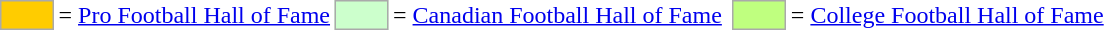<table>
<tr>
<td style="background-color:#FFCC00; border:1px solid #aaaaaa; width:2em;"></td>
<td>= <a href='#'>Pro Football Hall of Fame</a></td>
<td style="background-color:#CCFFCC; border:1px solid #aaaaaa; width:2em;"></td>
<td>= <a href='#'>Canadian Football Hall of Fame</a></td>
<td></td>
<td style="background-color:#BFFF7F; border:1px solid #aaaaaa; width:2em;"></td>
<td>= <a href='#'>College Football Hall of Fame</a></td>
<td></td>
</tr>
</table>
